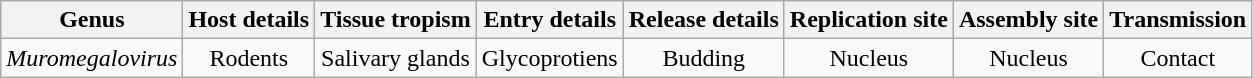<table class="wikitable sortable" style="text-align:center">
<tr>
<th>Genus</th>
<th>Host details</th>
<th>Tissue tropism</th>
<th>Entry details</th>
<th>Release details</th>
<th>Replication site</th>
<th>Assembly site</th>
<th>Transmission</th>
</tr>
<tr>
<td><em>Muromegalovirus</em></td>
<td>Rodents</td>
<td>Salivary glands</td>
<td>Glycoprotiens</td>
<td>Budding</td>
<td>Nucleus</td>
<td>Nucleus</td>
<td>Contact</td>
</tr>
</table>
